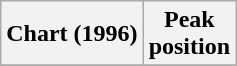<table class="wikitable plainrowheaders" style="text-align:center">
<tr>
<th>Chart (1996)</th>
<th>Peak<br>position</th>
</tr>
<tr>
</tr>
</table>
